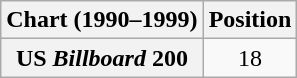<table class="wikitable plainrowheaders" style="text-align:center">
<tr>
<th scope="col">Chart (1990–1999)</th>
<th scope="col">Position</th>
</tr>
<tr>
<th scope="row">US <em>Billboard</em> 200</th>
<td>18</td>
</tr>
</table>
